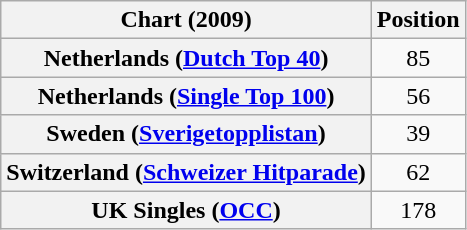<table class="wikitable sortable plainrowheaders" style="text-align:center">
<tr>
<th scope="col">Chart (2009)</th>
<th scope="col">Position</th>
</tr>
<tr>
<th scope="row">Netherlands (<a href='#'>Dutch Top 40</a>)</th>
<td>85</td>
</tr>
<tr>
<th scope="row">Netherlands (<a href='#'>Single Top 100</a>)</th>
<td>56</td>
</tr>
<tr>
<th scope="row">Sweden (<a href='#'>Sverigetopplistan</a>)</th>
<td>39</td>
</tr>
<tr>
<th scope="row">Switzerland (<a href='#'>Schweizer Hitparade</a>)</th>
<td>62</td>
</tr>
<tr>
<th scope="row">UK Singles (<a href='#'>OCC</a>)</th>
<td>178</td>
</tr>
</table>
